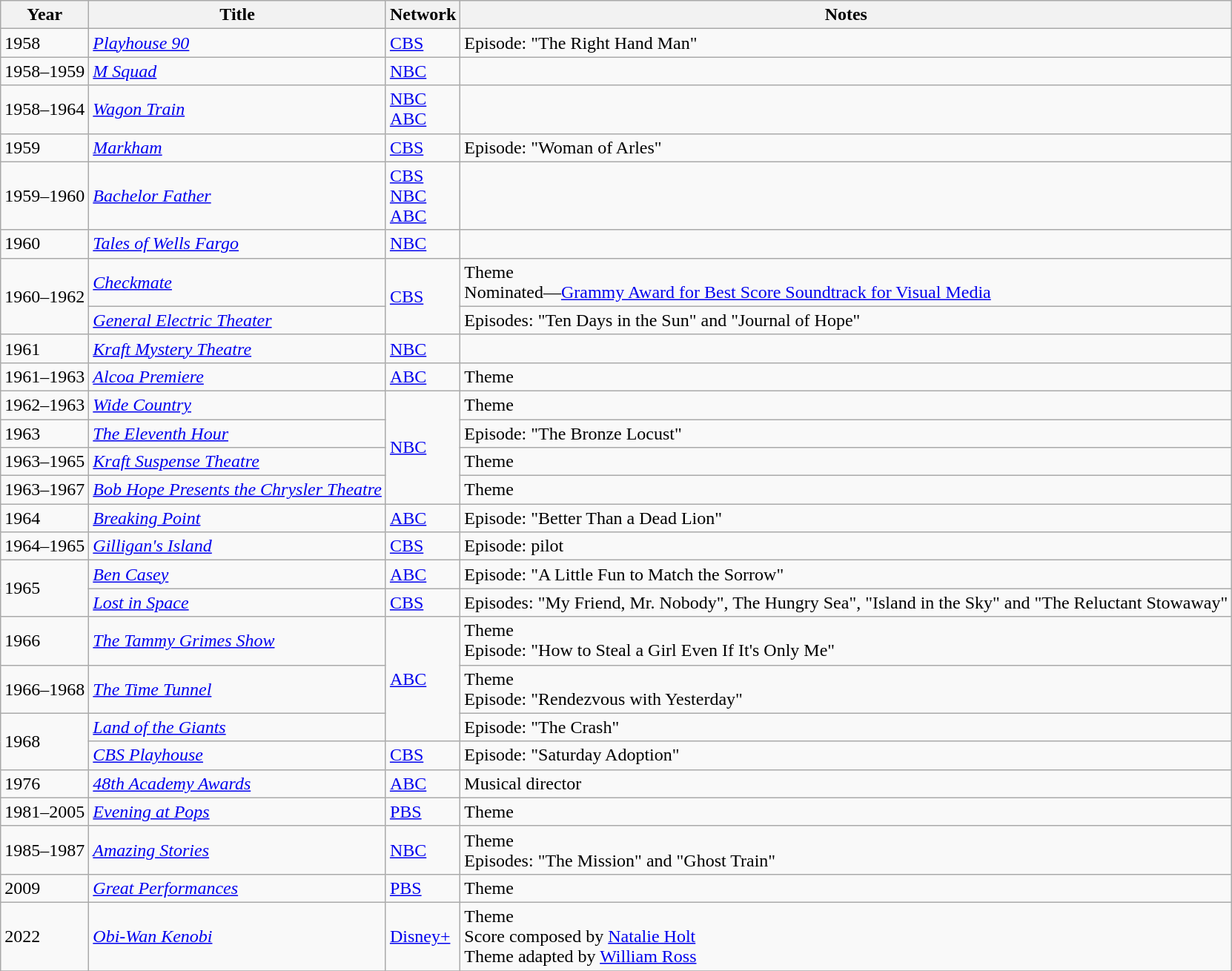<table class="wikitable sortable">
<tr>
<th>Year</th>
<th>Title</th>
<th>Network</th>
<th>Notes</th>
</tr>
<tr>
<td>1958</td>
<td><em><a href='#'>Playhouse 90</a></em></td>
<td><a href='#'>CBS</a></td>
<td>Episode: "The Right Hand Man"</td>
</tr>
<tr>
<td>1958–1959</td>
<td><em><a href='#'>M Squad</a></em></td>
<td><a href='#'>NBC</a></td>
<td></td>
</tr>
<tr>
<td>1958–1964</td>
<td><em><a href='#'>Wagon Train</a></em></td>
<td><a href='#'>NBC</a><br><a href='#'>ABC</a></td>
<td></td>
</tr>
<tr>
<td>1959</td>
<td><em><a href='#'>Markham</a></em></td>
<td><a href='#'>CBS</a></td>
<td>Episode: "Woman of Arles"</td>
</tr>
<tr>
<td>1959–1960</td>
<td><em><a href='#'>Bachelor Father</a></em></td>
<td><a href='#'>CBS</a><br><a href='#'>NBC</a><br><a href='#'>ABC</a></td>
<td></td>
</tr>
<tr>
<td>1960</td>
<td><em><a href='#'>Tales of Wells Fargo</a></em></td>
<td><a href='#'>NBC</a></td>
<td></td>
</tr>
<tr>
<td rowspan=2>1960–1962</td>
<td><em><a href='#'>Checkmate</a></em></td>
<td rowspan=2><a href='#'>CBS</a></td>
<td>Theme<br>Nominated—<a href='#'>Grammy Award for Best Score Soundtrack for Visual Media</a></td>
</tr>
<tr>
<td><em><a href='#'>General Electric Theater</a></em></td>
<td>Episodes: "Ten Days in the Sun" and "Journal of Hope"</td>
</tr>
<tr>
<td>1961</td>
<td><em><a href='#'>Kraft Mystery Theatre</a></em></td>
<td><a href='#'>NBC</a></td>
<td></td>
</tr>
<tr>
<td>1961–1963</td>
<td><em><a href='#'>Alcoa Premiere</a></em></td>
<td><a href='#'>ABC</a></td>
<td>Theme</td>
</tr>
<tr>
<td>1962–1963</td>
<td><em><a href='#'>Wide Country</a></em></td>
<td rowspan=4><a href='#'>NBC</a></td>
<td>Theme</td>
</tr>
<tr>
<td>1963</td>
<td><em><a href='#'>The Eleventh Hour</a></em></td>
<td>Episode: "The Bronze Locust"</td>
</tr>
<tr>
<td>1963–1965</td>
<td><em><a href='#'>Kraft Suspense Theatre</a></em></td>
<td>Theme</td>
</tr>
<tr>
<td>1963–1967</td>
<td><em><a href='#'>Bob Hope Presents the Chrysler Theatre</a></em></td>
<td>Theme</td>
</tr>
<tr>
<td>1964</td>
<td><em><a href='#'>Breaking Point</a></em></td>
<td><a href='#'>ABC</a></td>
<td>Episode: "Better Than a Dead Lion"</td>
</tr>
<tr>
<td>1964–1965</td>
<td><em><a href='#'>Gilligan's Island</a></em></td>
<td><a href='#'>CBS</a></td>
<td>Episode: pilot</td>
</tr>
<tr>
<td rowspan=2>1965</td>
<td><em><a href='#'>Ben Casey</a></em></td>
<td><a href='#'>ABC</a></td>
<td>Episode: "A Little Fun to Match the Sorrow"</td>
</tr>
<tr>
<td><em><a href='#'>Lost in Space</a></em></td>
<td><a href='#'>CBS</a></td>
<td>Episodes: "My Friend, Mr. Nobody", The Hungry Sea", "Island in the Sky" and "The Reluctant Stowaway"</td>
</tr>
<tr>
<td>1966</td>
<td><em><a href='#'>The Tammy Grimes Show</a></em></td>
<td rowspan=3><a href='#'>ABC</a></td>
<td>Theme<br>Episode: "How to Steal a Girl Even If It's Only Me"</td>
</tr>
<tr>
<td>1966–1968</td>
<td><em><a href='#'>The Time Tunnel</a></em></td>
<td>Theme<br>Episode: "Rendezvous with Yesterday"</td>
</tr>
<tr>
<td rowspan=2>1968</td>
<td><em><a href='#'>Land of the Giants</a></em></td>
<td>Episode: "The Crash"</td>
</tr>
<tr>
<td><em><a href='#'>CBS Playhouse</a></em></td>
<td><a href='#'>CBS</a></td>
<td>Episode: "Saturday Adoption"</td>
</tr>
<tr>
<td>1976</td>
<td><em><a href='#'>48th Academy Awards</a></em></td>
<td><a href='#'>ABC</a></td>
<td>Musical director</td>
</tr>
<tr>
<td>1981–2005</td>
<td><em><a href='#'>Evening at Pops</a></em></td>
<td><a href='#'>PBS</a></td>
<td>Theme</td>
</tr>
<tr>
<td>1985–1987</td>
<td><em><a href='#'>Amazing Stories</a></em></td>
<td><a href='#'>NBC</a></td>
<td>Theme<br>Episodes: "The Mission" and "Ghost Train"</td>
</tr>
<tr>
<td>2009</td>
<td><em><a href='#'>Great Performances</a></em></td>
<td><a href='#'>PBS</a></td>
<td>Theme</td>
</tr>
<tr>
<td>2022</td>
<td><em><a href='#'>Obi-Wan Kenobi</a></em></td>
<td><a href='#'>Disney+</a></td>
<td>Theme<br>Score composed by <a href='#'>Natalie Holt</a><br>Theme adapted by <a href='#'>William Ross</a></td>
</tr>
<tr>
</tr>
</table>
